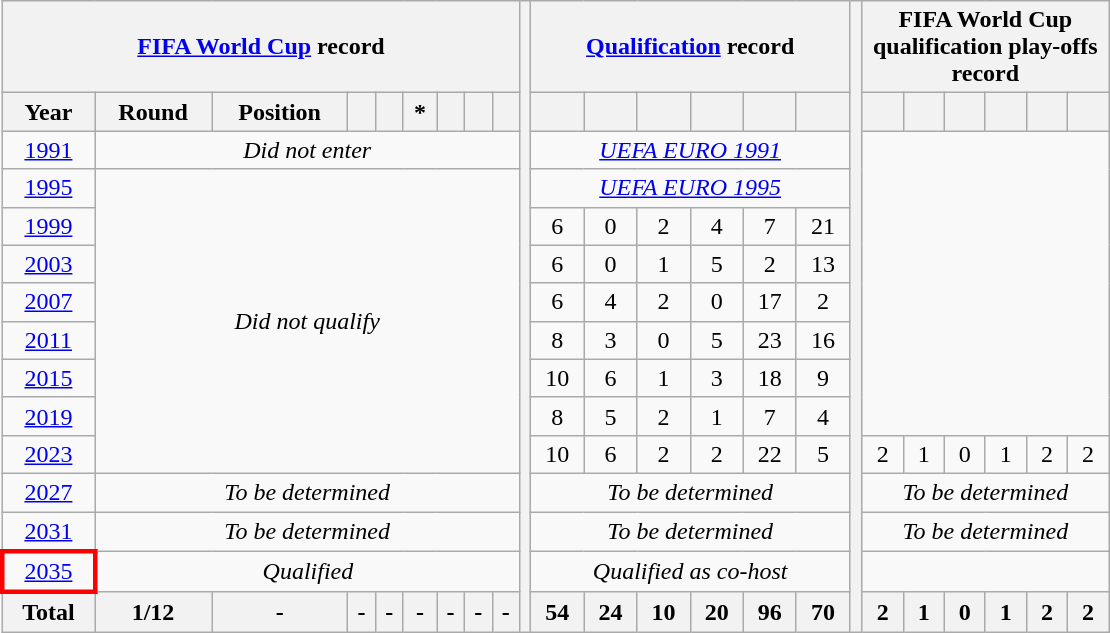<table class="wikitable" style="text-align: center;">
<tr>
<th colspan=9><a href='#'>FIFA World Cup</a> record</th>
<th width=1% rowspan=15></th>
<th colspan="6"><a href='#'>Qualification</a> record</th>
<th rowspan="15" width="1"></th>
<th colspan="6">FIFA World Cup qualification play-offs record</th>
</tr>
<tr>
<th>Year</th>
<th>Round</th>
<th>Position</th>
<th></th>
<th></th>
<th>*</th>
<th></th>
<th></th>
<th></th>
<th></th>
<th></th>
<th></th>
<th></th>
<th></th>
<th></th>
<th width="20"></th>
<th width="20"></th>
<th width="20"></th>
<th width="20"></th>
<th width="20"></th>
<th width="20"></th>
</tr>
<tr>
<td> <a href='#'>1991</a></td>
<td colspan=8 rowspan=1><em>Did not enter</em></td>
<td colspan=6 rowspan=1><a href='#'><em>UEFA EURO 1991</em></a></td>
</tr>
<tr>
<td> <a href='#'>1995</a></td>
<td colspan=8 rowspan=8><em>Did not qualify</em></td>
<td colspan=6 rowspan=1><a href='#'><em>UEFA EURO 1995</em></a></td>
</tr>
<tr>
<td> <a href='#'>1999</a></td>
<td>6</td>
<td>0</td>
<td>2</td>
<td>4</td>
<td>7</td>
<td>21</td>
</tr>
<tr>
<td> <a href='#'>2003</a></td>
<td>6</td>
<td>0</td>
<td>1</td>
<td>5</td>
<td>2</td>
<td>13</td>
</tr>
<tr>
<td> <a href='#'>2007</a></td>
<td>6</td>
<td>4</td>
<td>2</td>
<td>0</td>
<td>17</td>
<td>2</td>
</tr>
<tr>
<td> <a href='#'>2011</a></td>
<td>8</td>
<td>3</td>
<td>0</td>
<td>5</td>
<td>23</td>
<td>16</td>
</tr>
<tr>
<td> <a href='#'>2015</a></td>
<td>10</td>
<td>6</td>
<td>1</td>
<td>3</td>
<td>18</td>
<td>9</td>
</tr>
<tr>
<td> <a href='#'>2019</a></td>
<td>8</td>
<td>5</td>
<td>2</td>
<td>1</td>
<td>7</td>
<td>4</td>
</tr>
<tr>
<td> <a href='#'>2023</a></td>
<td>10</td>
<td>6</td>
<td>2</td>
<td>2</td>
<td>22</td>
<td>5</td>
<td>2</td>
<td>1</td>
<td>0</td>
<td>1</td>
<td>2</td>
<td>2</td>
</tr>
<tr>
<td> <a href='#'>2027</a></td>
<td colspan=8><em>To be determined</em></td>
<td colspan=6><em>To be determined</em></td>
<td colspan=6><em>To be determined</em></td>
</tr>
<tr>
<td> <a href='#'>2031</a></td>
<td colspan=8><em>To be determined</em></td>
<td colspan=6><em>To be determined</em></td>
<td colspan=6><em>To be determined</em></td>
</tr>
<tr>
<td style="border: 3px solid red"> <a href='#'>2035</a></td>
<td colspan=8><em>Qualified</em></td>
<td colspan=6><em>Qualified as co-host</em></td>
</tr>
<tr>
<th>Total</th>
<th>1/12</th>
<th>-</th>
<th>-</th>
<th>-</th>
<th>-</th>
<th>-</th>
<th>-</th>
<th>-</th>
<th>54</th>
<th>24</th>
<th>10</th>
<th>20</th>
<th>96</th>
<th>70</th>
<th>2</th>
<th>1</th>
<th>0</th>
<th>1</th>
<th>2</th>
<th>2</th>
</tr>
</table>
